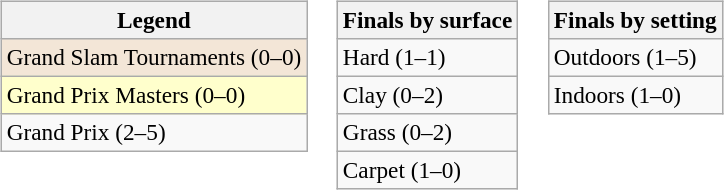<table>
<tr valign=top>
<td><br><table class=wikitable style=font-size:97%>
<tr>
<th>Legend</th>
</tr>
<tr style="background:#f3e6d7;">
<td>Grand Slam Tournaments (0–0)</td>
</tr>
<tr style="background:#ffc;">
<td>Grand Prix Masters (0–0)</td>
</tr>
<tr>
<td>Grand Prix (2–5)</td>
</tr>
</table>
</td>
<td><br><table class=wikitable style=font-size:97%>
<tr>
<th>Finals by surface</th>
</tr>
<tr>
<td>Hard (1–1)</td>
</tr>
<tr>
<td>Clay (0–2)</td>
</tr>
<tr>
<td>Grass (0–2)</td>
</tr>
<tr>
<td>Carpet (1–0)</td>
</tr>
</table>
</td>
<td><br><table class=wikitable style=font-size:97%>
<tr>
<th>Finals by setting</th>
</tr>
<tr>
<td>Outdoors (1–5)</td>
</tr>
<tr>
<td>Indoors (1–0)</td>
</tr>
</table>
</td>
</tr>
</table>
